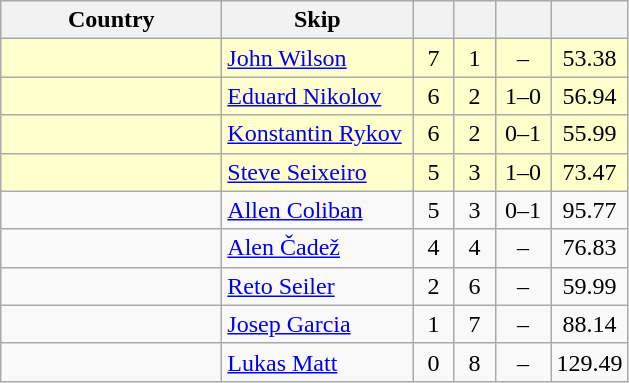<table class=wikitable style="text-align:center;">
<tr>
<th width=140>Country</th>
<th width=120>Skip</th>
<th width=20></th>
<th width=20></th>
<th width=30></th>
<th width=20></th>
</tr>
<tr bgcolor=#ffffcc>
<td style="text-align:left;"></td>
<td style="text-align:left;"><a href='#'>John Wilson</a></td>
<td>7</td>
<td>1</td>
<td>–</td>
<td>53.38</td>
</tr>
<tr bgcolor=#ffffcc>
<td style="text-align:left;"></td>
<td style="text-align:left;"><a href='#'>Eduard Nikolov</a></td>
<td>6</td>
<td>2</td>
<td>1–0</td>
<td>56.94</td>
</tr>
<tr bgcolor=#ffffcc>
<td style="text-align:left;"></td>
<td style="text-align:left;"><a href='#'>Konstantin Rykov</a></td>
<td>6</td>
<td>2</td>
<td>0–1</td>
<td>55.99</td>
</tr>
<tr bgcolor=#ffffcc>
<td style="text-align:left;"></td>
<td style="text-align:left;"><a href='#'>Steve Seixeiro</a></td>
<td>5</td>
<td>3</td>
<td>1–0</td>
<td>73.47</td>
</tr>
<tr>
<td style="text-align:left;"></td>
<td style="text-align:left;"><a href='#'>Allen Coliban</a></td>
<td>5</td>
<td>3</td>
<td>0–1</td>
<td>95.77</td>
</tr>
<tr>
<td style="text-align:left;"></td>
<td style="text-align:left;"><a href='#'>Alen Čadež</a></td>
<td>4</td>
<td>4</td>
<td>–</td>
<td>76.83</td>
</tr>
<tr>
<td style="text-align:left;"></td>
<td style="text-align:left;"><a href='#'>Reto Seiler</a></td>
<td>2</td>
<td>6</td>
<td>–</td>
<td>59.99</td>
</tr>
<tr>
<td style="text-align:left;"></td>
<td style="text-align:left;"><a href='#'>Josep Garcia</a></td>
<td>1</td>
<td>7</td>
<td>–</td>
<td>88.14</td>
</tr>
<tr>
<td style="text-align:left;"></td>
<td style="text-align:left;"><a href='#'>Lukas Matt</a></td>
<td>0</td>
<td>8</td>
<td>–</td>
<td>129.49</td>
</tr>
</table>
